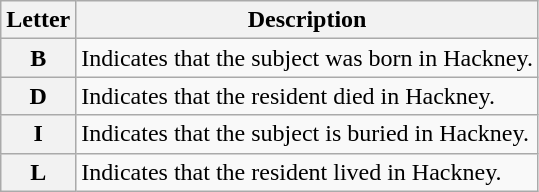<table class="wikitable"">
<tr>
<th scope="col">Letter</th>
<th scope="col">Description</th>
</tr>
<tr>
<th scope="row">B</th>
<td>Indicates that the subject was born in Hackney.</td>
</tr>
<tr>
<th scope="row">D</th>
<td>Indicates that the resident died in Hackney.</td>
</tr>
<tr>
<th scope="row">I</th>
<td>Indicates that the subject is buried in Hackney.</td>
</tr>
<tr>
<th scope="row">L</th>
<td>Indicates that the resident lived in Hackney.</td>
</tr>
</table>
